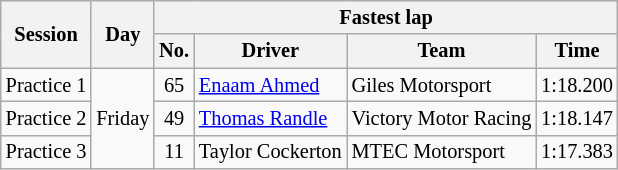<table class="wikitable" style="font-size: 85%">
<tr>
<th rowspan="2">Session</th>
<th rowspan="2">Day</th>
<th colspan="4">Fastest lap</th>
</tr>
<tr>
<th>No.</th>
<th>Driver</th>
<th>Team</th>
<th>Time</th>
</tr>
<tr>
<td>Practice 1</td>
<td rowspan="3">Friday</td>
<td style="text-align:center;">65</td>
<td> <a href='#'>Enaam Ahmed</a></td>
<td>Giles Motorsport</td>
<td>1:18.200</td>
</tr>
<tr>
<td>Practice 2</td>
<td style="text-align:center;">49</td>
<td> <a href='#'>Thomas Randle</a></td>
<td>Victory Motor Racing</td>
<td>1:18.147</td>
</tr>
<tr>
<td>Practice 3</td>
<td style="text-align:center;">11</td>
<td> Taylor Cockerton</td>
<td>MTEC Motorsport</td>
<td>1:17.383</td>
</tr>
</table>
